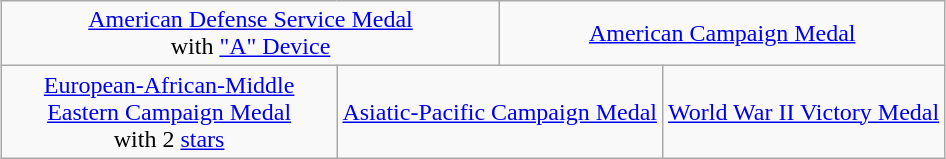<table class="wikitable" style="margin:1em auto; text-align:center;">
<tr>
<td colspan=2><a href='#'>American Defense Service Medal</a> <br>with <a href='#'>"A" Device</a></td>
<td colspan=2><a href='#'>American Campaign Medal</a></td>
</tr>
<tr>
<td><a href='#'>European-African-Middle<br>Eastern Campaign Medal</a><br>with 2 <a href='#'>stars</a></td>
<td colspan=2><a href='#'>Asiatic-Pacific Campaign Medal</a></td>
<td><a href='#'>World War II Victory Medal</a></td>
</tr>
</table>
